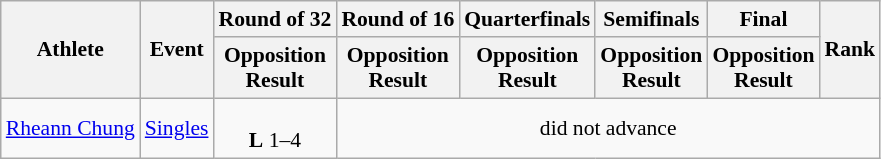<table class="wikitable" style="font-size:90%">
<tr>
<th rowspan="2">Athlete</th>
<th rowspan="2">Event</th>
<th>Round of 32</th>
<th>Round of 16</th>
<th>Quarterfinals</th>
<th>Semifinals</th>
<th>Final</th>
<th rowspan="2">Rank</th>
</tr>
<tr>
<th>Opposition<br>Result</th>
<th>Opposition<br>Result</th>
<th>Opposition<br>Result</th>
<th>Opposition<br>Result</th>
<th>Opposition<br>Result</th>
</tr>
<tr align=center>
<td align=left><a href='#'>Rheann Chung</a></td>
<td align=left><a href='#'>Singles</a></td>
<td><br><strong>L</strong> 1–4</td>
<td colspan=5>did not advance</td>
</tr>
</table>
